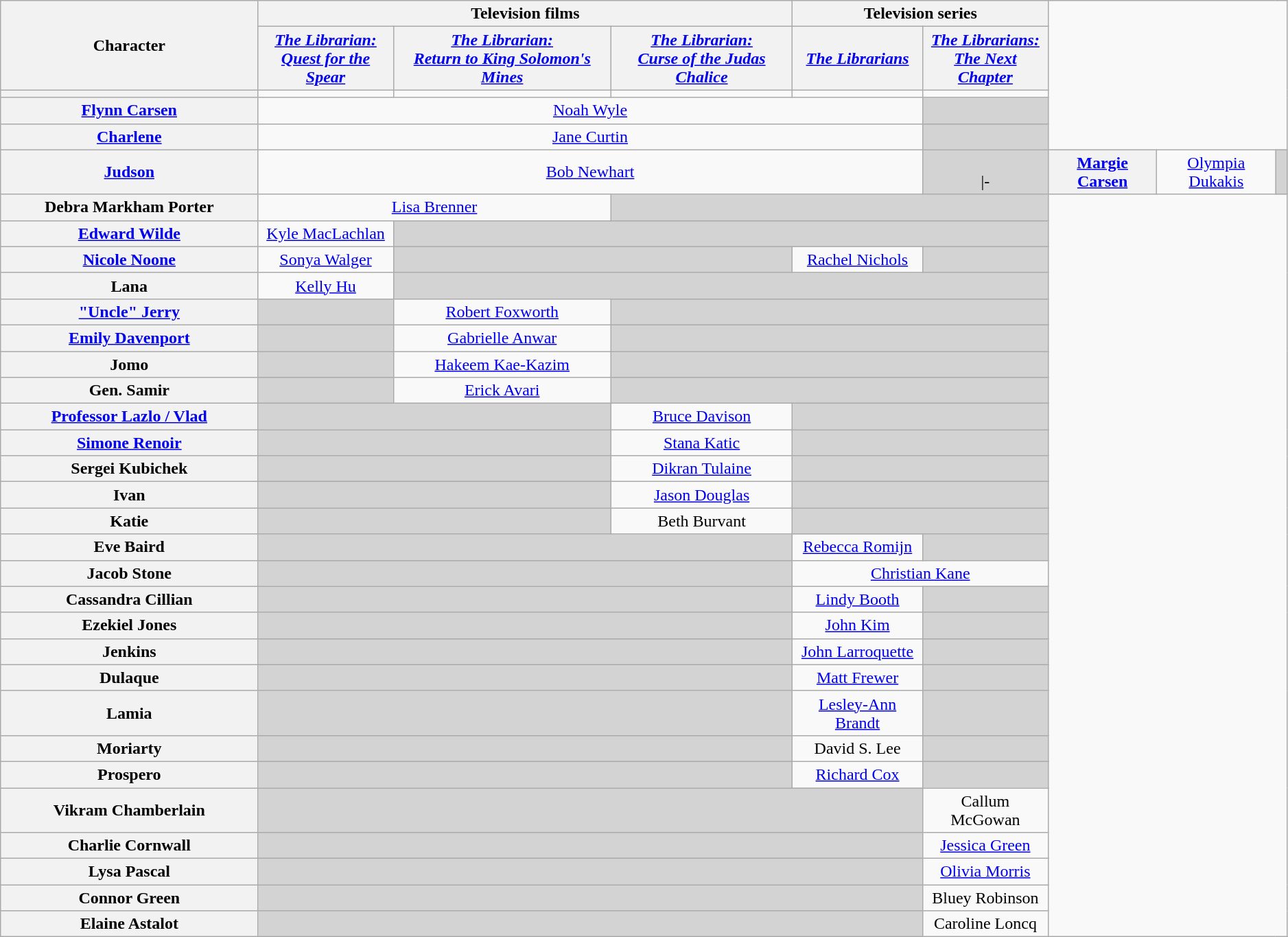<table class="wikitable" style="text-align:center" width=99%>
<tr>
<th rowspan="2" width="20%">Character</th>
<th colspan="3" align="center">Television films</th>
<th colspan="2" align="center">Television series</th>
</tr>
<tr>
<th align="center"><em><a href='#'>The Librarian:<br>Quest for the Spear</a></em></th>
<th align="center"><em><a href='#'>The Librarian:<br>Return to King Solomon's Mines</a></em></th>
<th align="center"><em><a href='#'>The Librarian:<br>Curse of the Judas Chalice</a></em></th>
<th align="center"><em><a href='#'>The Librarians</a></em></th>
<th align="center"><em><a href='#'>The Librarians:<br>The Next Chapter</a></em></th>
</tr>
<tr>
<th colspan="1" align="center"></th>
<td colspan="1" align="center"></td>
<td colspan="1" align="center"></td>
<td colspan="1" align="center"></td>
<td colspan="1" align="center"></td>
<td colspan="1" align="center"></td>
</tr>
<tr>
<th><a href='#'>Flynn Carsen</a></th>
<td colspan="4"><a href='#'>Noah Wyle</a></td>
<td colspan="1" style="background-color:lightgrey;"> </td>
</tr>
<tr>
<th><a href='#'>Charlene</a></th>
<td colspan="4"><a href='#'>Jane Curtin</a></td>
<td colspan="1" style="background-color:lightgrey;"> </td>
</tr>
<tr>
<th><a href='#'>Judson</a></th>
<td colspan="4"><a href='#'>Bob Newhart</a></td>
<td colspan="1" style="background-color:lightgrey;"> <br>|-</td>
<th><a href='#'>Margie Carsen</a></th>
<td colspan="2"><a href='#'>Olympia Dukakis</a></td>
<td colspan="3" style="background-color:lightgrey;"> </td>
</tr>
<tr>
<th>Debra Markham Porter</th>
<td colspan="2"><a href='#'>Lisa Brenner</a></td>
<td colspan="3" style="background-color:lightgrey;"> </td>
</tr>
<tr>
<th><a href='#'>Edward Wilde</a></th>
<td><a href='#'>Kyle MacLachlan</a></td>
<td colspan="4" style="background-color:lightgrey;"> </td>
</tr>
<tr>
<th><a href='#'>Nicole Noone</a></th>
<td><a href='#'>Sonya Walger</a></td>
<td colspan="2" style="background-color:lightgrey;"></td>
<td><a href='#'>Rachel Nichols</a></td>
<td colspan="1" style="background-color:lightgrey;"> </td>
</tr>
<tr>
<th>Lana</th>
<td><a href='#'>Kelly Hu</a></td>
<td colspan="4" style="background-color:lightgrey;"> </td>
</tr>
<tr>
<th><a href='#'>"Uncle" Jerry</a></th>
<td colspan="1" style="background-color:lightgrey;"> </td>
<td><a href='#'>Robert Foxworth</a></td>
<td colspan="3" style="background-color:lightgrey;"> </td>
</tr>
<tr>
<th><a href='#'>Emily Davenport</a></th>
<td colspan="1" style="background-color:lightgrey;"> </td>
<td><a href='#'>Gabrielle Anwar</a></td>
<td colspan="3" style="background-color:lightgrey;"> </td>
</tr>
<tr>
<th>Jomo</th>
<td colspan="1" style="background-color:lightgrey;"> </td>
<td><a href='#'>Hakeem Kae-Kazim</a></td>
<td colspan="3" style="background-color:lightgrey;"> </td>
</tr>
<tr>
<th>Gen. Samir</th>
<td colspan="1" style="background-color:lightgrey;"> </td>
<td><a href='#'>Erick Avari</a></td>
<td colspan="3" style="background-color:lightgrey;"> </td>
</tr>
<tr>
<th><a href='#'>Professor Lazlo / Vlad</a></th>
<td colspan="2" style="background-color:lightgrey;"> </td>
<td><a href='#'>Bruce Davison</a></td>
<td colspan="2" style="background-color:lightgrey;"> </td>
</tr>
<tr>
<th><a href='#'>Simone Renoir</a></th>
<td colspan="2" style="background-color:lightgrey;"> </td>
<td><a href='#'>Stana Katic</a></td>
<td colspan="2" style="background-color:lightgrey;"> </td>
</tr>
<tr>
<th>Sergei Kubichek</th>
<td colspan="2" style="background-color:lightgrey;"> </td>
<td><a href='#'>Dikran Tulaine</a></td>
<td colspan="2" style="background-color:lightgrey;"> </td>
</tr>
<tr>
<th>Ivan</th>
<td colspan="2" style="background-color:lightgrey;"> </td>
<td><a href='#'>Jason Douglas</a></td>
<td colspan="2" style="background-color:lightgrey;"> </td>
</tr>
<tr>
<th>Katie</th>
<td colspan="2" style="background-color:lightgrey;"> </td>
<td>Beth Burvant</td>
<td colspan="2" style="background-color:lightgrey;"> </td>
</tr>
<tr>
<th>Eve Baird</th>
<td colspan="3" style="background-color:lightgrey;"> </td>
<td><a href='#'>Rebecca Romijn</a></td>
<td colspan="1" style="background-color:lightgrey;"> </td>
</tr>
<tr>
<th>Jacob Stone</th>
<td colspan="3" style="background-color:lightgrey;"> </td>
<td colspan="2"><a href='#'>Christian Kane</a></td>
</tr>
<tr>
<th>Cassandra Cillian</th>
<td colspan="3" style="background-color:lightgrey;"> </td>
<td><a href='#'>Lindy Booth</a></td>
<td colspan="1" style="background-color:lightgrey;"> </td>
</tr>
<tr>
<th>Ezekiel Jones</th>
<td colspan="3" style="background-color:lightgrey;"> </td>
<td><a href='#'>John Kim</a></td>
<td colspan="1" style="background-color:lightgrey;"> </td>
</tr>
<tr>
<th>Jenkins</th>
<td colspan="3" style="background-color:lightgrey;"> </td>
<td><a href='#'>John Larroquette</a></td>
<td colspan="1" style="background-color:lightgrey;"> </td>
</tr>
<tr>
<th>Dulaque</th>
<td colspan="3" style="background-color:lightgrey;"> </td>
<td><a href='#'>Matt Frewer</a></td>
<td colspan="1" style="background-color:lightgrey;"> </td>
</tr>
<tr>
<th>Lamia</th>
<td colspan="3" style="background-color:lightgrey;"> </td>
<td><a href='#'>Lesley-Ann Brandt</a></td>
<td colspan="1" style="background-color:lightgrey;"> </td>
</tr>
<tr>
<th>Moriarty</th>
<td colspan="3" style="background-color:lightgrey;"> </td>
<td>David S. Lee</td>
<td colspan="1" style="background-color:lightgrey;"> </td>
</tr>
<tr>
<th>Prospero</th>
<td colspan="3" style="background-color:lightgrey;"> </td>
<td><a href='#'>Richard Cox</a></td>
<td colspan="1" style="background-color:lightgrey;"> </td>
</tr>
<tr>
<th>Vikram Chamberlain</th>
<td colspan="4" style="background-color:lightgrey;"> </td>
<td>Callum McGowan</td>
</tr>
<tr>
<th>Charlie Cornwall</th>
<td colspan="4" style="background-color:lightgrey;"> </td>
<td><a href='#'>Jessica Green</a></td>
</tr>
<tr>
<th>Lysa Pascal</th>
<td colspan="4" style="background-color:lightgrey;"> </td>
<td><a href='#'>Olivia Morris</a></td>
</tr>
<tr>
<th>Connor Green</th>
<td colspan="4" style="background-color:lightgrey;"> </td>
<td>Bluey Robinson</td>
</tr>
<tr>
<th>Elaine Astalot</th>
<td colspan="4" style="background-color:lightgrey;"> </td>
<td>Caroline Loncq</td>
</tr>
</table>
